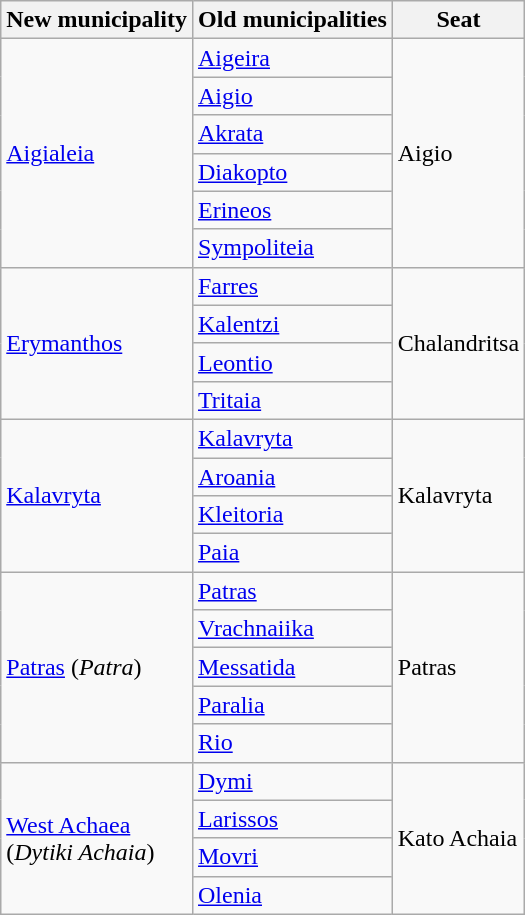<table class="wikitable">
<tr>
<th>New municipality</th>
<th>Old municipalities</th>
<th>Seat</th>
</tr>
<tr>
<td rowspan=6><a href='#'>Aigialeia</a></td>
<td><a href='#'>Aigeira</a></td>
<td rowspan=6>Aigio</td>
</tr>
<tr>
<td><a href='#'>Aigio</a></td>
</tr>
<tr>
<td><a href='#'>Akrata</a></td>
</tr>
<tr>
<td><a href='#'>Diakopto</a></td>
</tr>
<tr>
<td><a href='#'>Erineos</a></td>
</tr>
<tr>
<td><a href='#'>Sympoliteia</a></td>
</tr>
<tr>
<td rowspan=4><a href='#'>Erymanthos</a></td>
<td><a href='#'>Farres</a></td>
<td rowspan=4>Chalandritsa</td>
</tr>
<tr>
<td><a href='#'>Kalentzi</a></td>
</tr>
<tr>
<td><a href='#'>Leontio</a></td>
</tr>
<tr>
<td><a href='#'>Tritaia</a></td>
</tr>
<tr>
<td rowspan=4><a href='#'>Kalavryta</a></td>
<td><a href='#'>Kalavryta</a></td>
<td rowspan=4>Kalavryta</td>
</tr>
<tr>
<td><a href='#'>Aroania</a></td>
</tr>
<tr>
<td><a href='#'>Kleitoria</a></td>
</tr>
<tr>
<td><a href='#'>Paia</a></td>
</tr>
<tr>
<td rowspan=5><a href='#'>Patras</a> (<em>Patra</em>)</td>
<td><a href='#'>Patras</a></td>
<td rowspan=5>Patras</td>
</tr>
<tr>
<td><a href='#'>Vrachnaiika</a></td>
</tr>
<tr>
<td><a href='#'>Messatida</a></td>
</tr>
<tr>
<td><a href='#'>Paralia</a></td>
</tr>
<tr>
<td><a href='#'>Rio</a></td>
</tr>
<tr>
<td rowspan=4><a href='#'>West Achaea</a><br>(<em>Dytiki Achaia</em>)</td>
<td><a href='#'>Dymi</a></td>
<td rowspan=4>Kato Achaia</td>
</tr>
<tr>
<td><a href='#'>Larissos</a></td>
</tr>
<tr>
<td><a href='#'>Movri</a></td>
</tr>
<tr>
<td><a href='#'>Olenia</a></td>
</tr>
</table>
